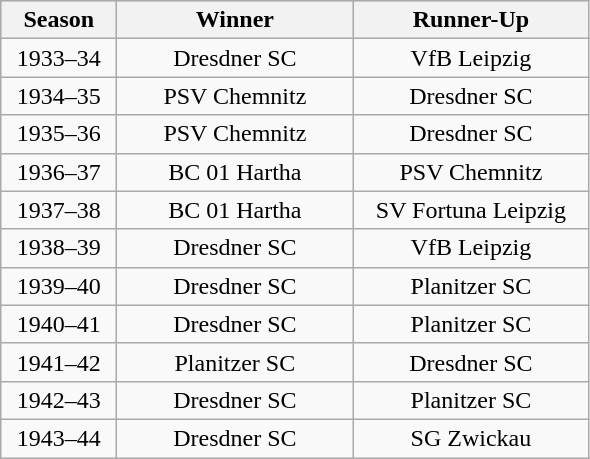<table class="wikitable">
<tr align="center" bgcolor="#dfdfdf">
<th width="70">Season</th>
<th width="150">Winner</th>
<th width="150">Runner-Up</th>
</tr>
<tr align="center">
<td>1933–34</td>
<td>Dresdner SC</td>
<td>VfB Leipzig</td>
</tr>
<tr align="center">
<td>1934–35</td>
<td>PSV Chemnitz</td>
<td>Dresdner SC</td>
</tr>
<tr align="center">
<td>1935–36</td>
<td>PSV Chemnitz</td>
<td>Dresdner SC</td>
</tr>
<tr align="center">
<td>1936–37</td>
<td>BC 01 Hartha</td>
<td>PSV Chemnitz</td>
</tr>
<tr align="center">
<td>1937–38</td>
<td>BC 01 Hartha</td>
<td>SV Fortuna Leipzig</td>
</tr>
<tr align="center">
<td>1938–39</td>
<td>Dresdner SC</td>
<td>VfB Leipzig</td>
</tr>
<tr align="center">
<td>1939–40</td>
<td>Dresdner SC</td>
<td>Planitzer SC</td>
</tr>
<tr align="center">
<td>1940–41</td>
<td>Dresdner SC</td>
<td>Planitzer SC</td>
</tr>
<tr align="center">
<td>1941–42</td>
<td>Planitzer SC</td>
<td>Dresdner SC</td>
</tr>
<tr align="center">
<td>1942–43</td>
<td>Dresdner SC</td>
<td>Planitzer SC</td>
</tr>
<tr align="center">
<td>1943–44</td>
<td>Dresdner SC</td>
<td>SG Zwickau</td>
</tr>
</table>
